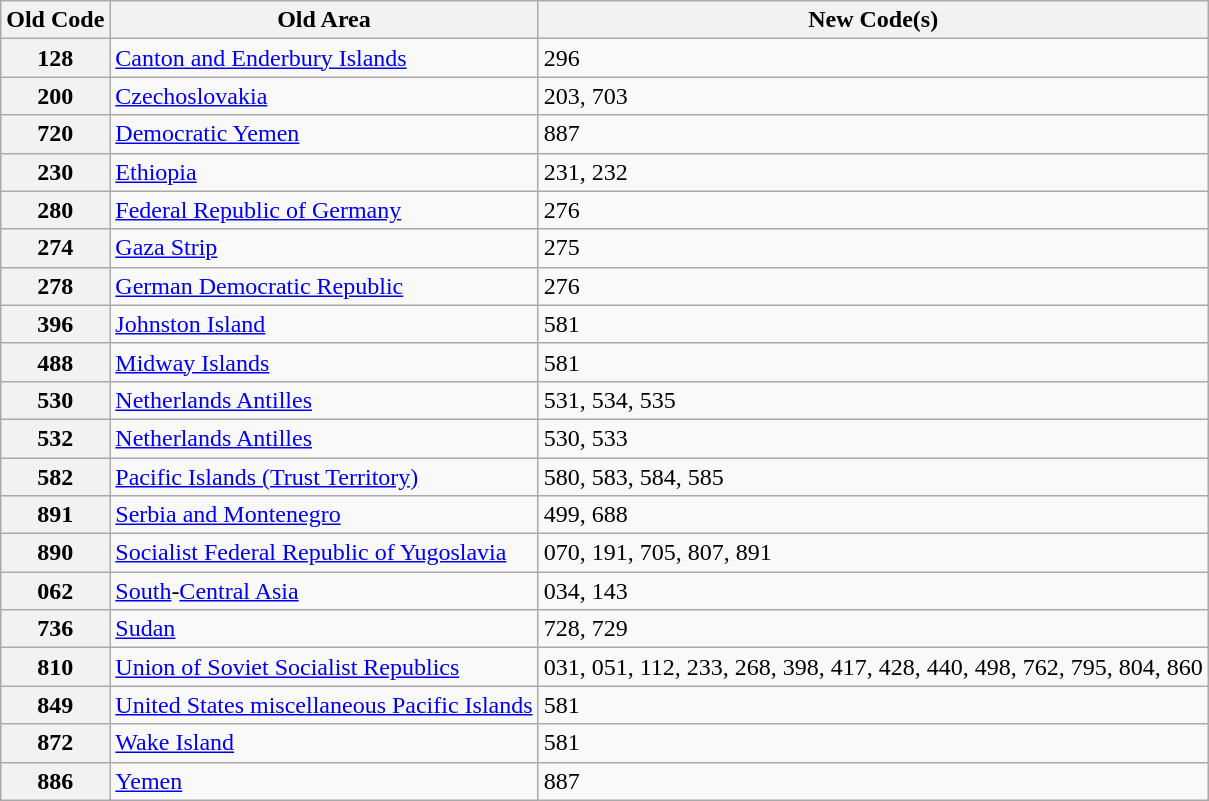<table class="wikitable sortable">
<tr>
<th>Old Code</th>
<th>Old Area</th>
<th class=unsortable>New Code(s)</th>
</tr>
<tr>
<th>128</th>
<td><a href='#'>Canton and Enderbury Islands</a></td>
<td>296</td>
</tr>
<tr>
<th>200</th>
<td><a href='#'>Czechoslovakia</a></td>
<td>203, 703</td>
</tr>
<tr>
<th>720</th>
<td><a href='#'>Democratic Yemen</a></td>
<td>887</td>
</tr>
<tr>
<th>230</th>
<td><a href='#'>Ethiopia</a></td>
<td>231, 232</td>
</tr>
<tr>
<th>280</th>
<td><a href='#'>Federal Republic of Germany</a></td>
<td>276</td>
</tr>
<tr>
<th>274</th>
<td><a href='#'>Gaza Strip</a></td>
<td>275</td>
</tr>
<tr>
<th>278</th>
<td><a href='#'>German Democratic Republic</a></td>
<td>276</td>
</tr>
<tr>
<th>396</th>
<td><a href='#'>Johnston Island</a></td>
<td>581</td>
</tr>
<tr>
<th>488</th>
<td><a href='#'>Midway Islands</a></td>
<td>581</td>
</tr>
<tr>
<th>530</th>
<td><a href='#'>Netherlands Antilles</a></td>
<td>531, 534, 535</td>
</tr>
<tr>
<th>532</th>
<td><a href='#'>Netherlands Antilles</a></td>
<td>530, 533</td>
</tr>
<tr>
<th>582</th>
<td><a href='#'>Pacific Islands (Trust Territory)</a></td>
<td>580, 583, 584, 585</td>
</tr>
<tr>
<th>891</th>
<td><a href='#'>Serbia and Montenegro</a></td>
<td>499, 688</td>
</tr>
<tr>
<th>890</th>
<td><a href='#'>Socialist Federal Republic of Yugoslavia</a></td>
<td>070, 191, 705, 807, 891</td>
</tr>
<tr>
<th>062</th>
<td><a href='#'>South</a>-<a href='#'>Central Asia</a></td>
<td>034, 143</td>
</tr>
<tr>
<th>736</th>
<td><a href='#'>Sudan</a></td>
<td>728, 729</td>
</tr>
<tr>
<th>810</th>
<td><a href='#'>Union of Soviet Socialist Republics</a></td>
<td>031, 051, 112, 233, 268, 398, 417, 428, 440, 498, 762, 795, 804, 860</td>
</tr>
<tr>
<th>849</th>
<td><a href='#'>United States miscellaneous Pacific Islands</a></td>
<td>581</td>
</tr>
<tr>
<th>872</th>
<td><a href='#'>Wake Island</a></td>
<td>581</td>
</tr>
<tr>
<th>886</th>
<td><a href='#'>Yemen</a></td>
<td>887</td>
</tr>
</table>
